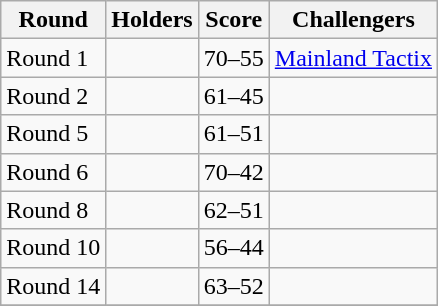<table class="wikitable collapsible">
<tr>
<th>Round</th>
<th>Holders</th>
<th>Score</th>
<th>Challengers</th>
</tr>
<tr>
<td>Round 1</td>
<td></td>
<td>70–55</td>
<td><a href='#'>Mainland Tactix</a></td>
</tr>
<tr>
<td>Round 2</td>
<td></td>
<td>61–45</td>
<td></td>
</tr>
<tr>
<td>Round 5</td>
<td></td>
<td>61–51</td>
<td></td>
</tr>
<tr>
<td>Round 6</td>
<td></td>
<td>70–42</td>
<td></td>
</tr>
<tr>
<td>Round 8</td>
<td></td>
<td>62–51</td>
<td></td>
</tr>
<tr>
<td>Round 10</td>
<td></td>
<td>56–44</td>
<td></td>
</tr>
<tr>
<td>Round 14</td>
<td></td>
<td>63–52</td>
<td></td>
</tr>
<tr>
</tr>
</table>
